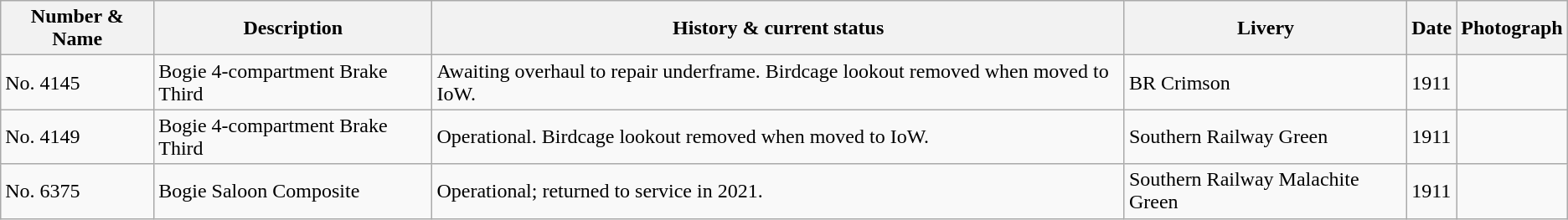<table class="wikitable">
<tr>
<th>Number & Name</th>
<th>Description</th>
<th>History & current status</th>
<th>Livery</th>
<th>Date</th>
<th>Photograph</th>
</tr>
<tr>
<td>No. 4145</td>
<td>Bogie 4-compartment Brake Third</td>
<td>Awaiting overhaul to repair underframe. Birdcage lookout removed when moved to IoW.</td>
<td>BR Crimson</td>
<td>1911</td>
<td></td>
</tr>
<tr>
<td>No. 4149</td>
<td>Bogie 4-compartment Brake Third</td>
<td>Operational. Birdcage lookout removed when moved to IoW.</td>
<td>Southern Railway Green</td>
<td>1911</td>
<td></td>
</tr>
<tr>
<td>No. 6375</td>
<td>Bogie Saloon Composite</td>
<td>Operational; returned to service in 2021.</td>
<td>Southern Railway Malachite Green</td>
<td>1911</td>
<td></td>
</tr>
</table>
